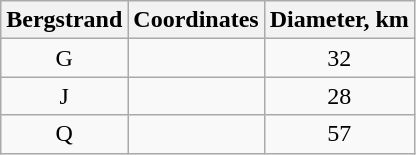<table class="wikitable sortable" style="text-align:center">
<tr>
<th>Bergstrand</th>
<th class="unsortable">Coordinates</th>
<th>Diameter, km</th>
</tr>
<tr>
<td>G</td>
<td></td>
<td>32</td>
</tr>
<tr>
<td>J</td>
<td></td>
<td>28</td>
</tr>
<tr>
<td>Q</td>
<td></td>
<td>57</td>
</tr>
</table>
